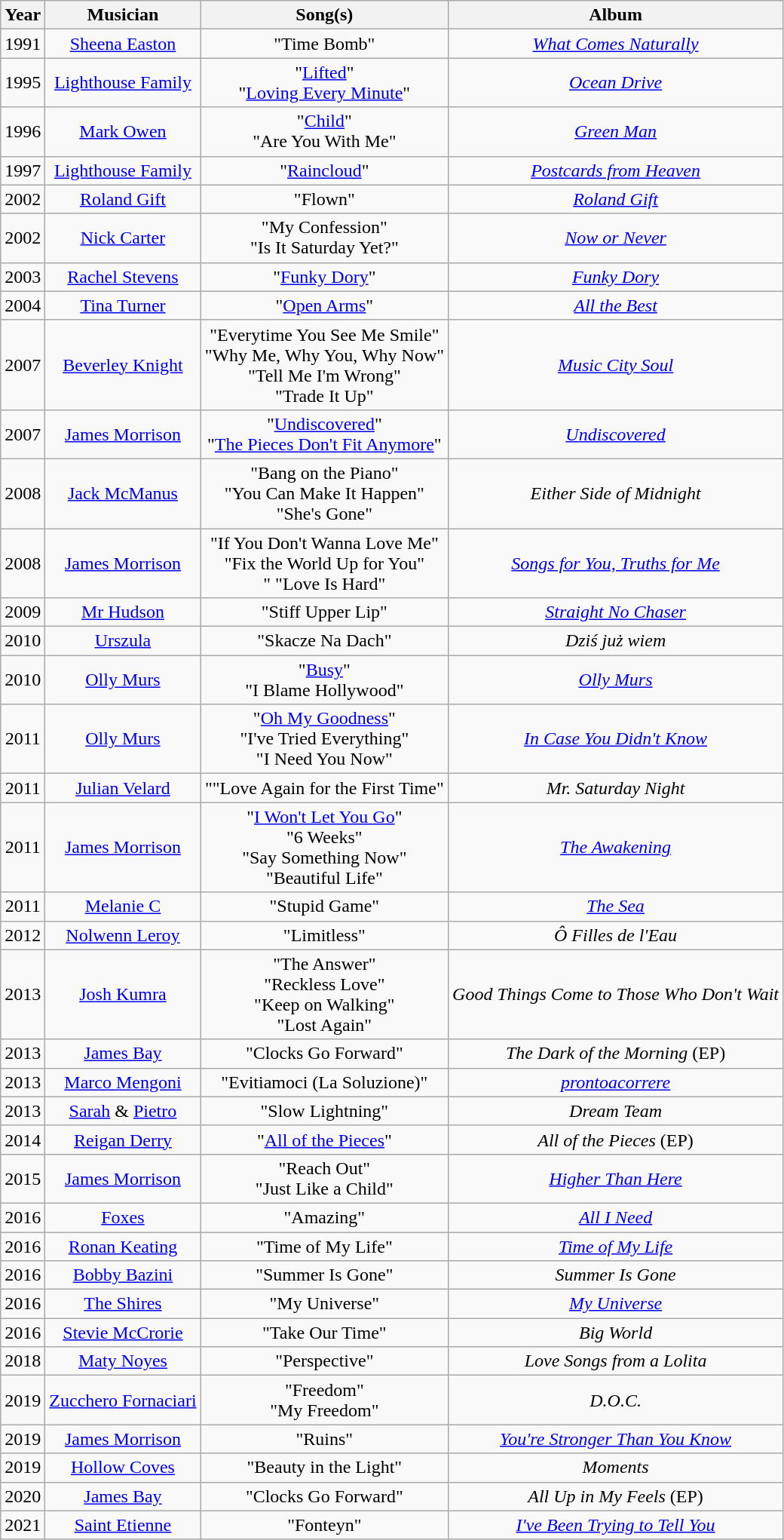<table class="wikitable sortable">
<tr>
<th scope="col">Year</th>
<th scope="col">Musician</th>
<th scope="col">Song(s)</th>
<th scope="col">Album</th>
</tr>
<tr>
<td style="text-align:center;">1991</td>
<td style="text-align:center;"><a href='#'>Sheena Easton</a></td>
<td style="text-align:center;">"Time Bomb"</td>
<td style="text-align:center;"><em><a href='#'>What Comes Naturally</a></em></td>
</tr>
<tr>
<td style="text-align:center;">1995</td>
<td style="text-align:center;"><a href='#'>Lighthouse Family</a></td>
<td style="text-align:center;">"<a href='#'>Lifted</a>"<br>"<a href='#'>Loving Every Minute</a>"</td>
<td style="text-align:center;"><em><a href='#'>Ocean Drive</a></em></td>
</tr>
<tr>
<td style="text-align:center;">1996</td>
<td style="text-align:center;"><a href='#'>Mark Owen</a></td>
<td style="text-align:center;">"<a href='#'>Child</a>" <br> "Are You With Me"</td>
<td style="text-align:center;"><em><a href='#'>Green Man</a></em></td>
</tr>
<tr>
<td style="text-align:center;">1997</td>
<td style="text-align:center;"><a href='#'>Lighthouse Family</a></td>
<td style="text-align:center;">"<a href='#'>Raincloud</a>"</td>
<td style="text-align:center;"><em><a href='#'>Postcards from Heaven</a></em></td>
</tr>
<tr>
<td style="text-align:center;">2002</td>
<td style="text-align:center;"><a href='#'>Roland Gift</a></td>
<td style="text-align:center;">"Flown"</td>
<td style="text-align:center;"><em><a href='#'>Roland Gift</a></em></td>
</tr>
<tr>
<td style="text-align:center;">2002</td>
<td style="text-align:center;"><a href='#'>Nick Carter</a></td>
<td style="text-align:center;">"My Confession"  <br>	"Is It Saturday Yet?"</td>
<td style="text-align:center;"><em><a href='#'>Now or Never</a></em></td>
</tr>
<tr>
<td style="text-align:center;">2003</td>
<td style="text-align:center;"><a href='#'>Rachel Stevens</a></td>
<td style="text-align:center;">"<a href='#'>Funky Dory</a>"</td>
<td style="text-align:center;"><em><a href='#'>Funky Dory</a></em></td>
</tr>
<tr>
<td style="text-align:center;">2004</td>
<td style="text-align:center;"><a href='#'>Tina Turner</a></td>
<td style="text-align:center;">"<a href='#'>Open Arms</a>"</td>
<td style="text-align:center;"><em><a href='#'>All the Best</a></em></td>
</tr>
<tr>
<td style="text-align:center;">2007</td>
<td style="text-align:center;"><a href='#'>Beverley Knight</a></td>
<td style="text-align:center;">"Everytime You See Me Smile" <br> 	"Why Me, Why You, Why Now"  <br>"Tell Me I'm Wrong"  <br> 	"Trade It Up"</td>
<td style="text-align:center;"><em><a href='#'>Music City Soul</a></em></td>
</tr>
<tr>
<td style="text-align:center;">2007</td>
<td style="text-align:center;"><a href='#'>James Morrison</a></td>
<td style="text-align:center;">"<a href='#'>Undiscovered</a>"<br>"<a href='#'>The Pieces Don't Fit Anymore</a>"</td>
<td style="text-align:center;"><em><a href='#'>Undiscovered</a></em></td>
</tr>
<tr>
<td style="text-align:center;">2008</td>
<td style="text-align:center;"><a href='#'>Jack McManus</a></td>
<td style="text-align:center;">"Bang on the Piano" <br>  "You Can Make It Happen" <br> "She's Gone"</td>
<td style="text-align:center;"><em>Either Side of Midnight</em></td>
</tr>
<tr>
<td style="text-align:center;">2008</td>
<td style="text-align:center;"><a href='#'>James Morrison</a></td>
<td style="text-align:center;">"If You Don't Wanna Love Me"  <br>"Fix the World Up for You" <br> "	"Love Is Hard"</td>
<td style="text-align:center;"><em><a href='#'>Songs for You, Truths for Me</a></em></td>
</tr>
<tr>
<td style="text-align:center;">2009</td>
<td style="text-align:center;"><a href='#'>Mr Hudson</a></td>
<td style="text-align:center;">"Stiff Upper Lip"</td>
<td style="text-align:center;"><em><a href='#'>Straight No Chaser</a></em></td>
</tr>
<tr>
<td style="text-align:center;">2010</td>
<td style="text-align:center;"><a href='#'>Urszula</a></td>
<td style="text-align:center;">"Skacze Na Dach"</td>
<td style="text-align:center;"><em>Dziś już wiem</em></td>
</tr>
<tr>
<td style="text-align:center;">2010</td>
<td style="text-align:center;"><a href='#'>Olly Murs</a></td>
<td style="text-align:center;">"<a href='#'>Busy</a>" <br> "I Blame Hollywood"</td>
<td style="text-align:center;"><em><a href='#'>Olly Murs</a></em></td>
</tr>
<tr>
<td style="text-align:center;">2011</td>
<td style="text-align:center;"><a href='#'>Olly Murs</a></td>
<td style="text-align:center;">"<a href='#'>Oh My Goodness</a>" <br> "I've Tried Everything" <br> "I Need You Now"</td>
<td style="text-align:center;"><em><a href='#'>In Case You Didn't Know</a></em></td>
</tr>
<tr>
<td style="text-align:center;">2011</td>
<td style="text-align:center;"><a href='#'>Julian Velard</a></td>
<td style="text-align:center;">""Love Again for the First Time"</td>
<td style="text-align:center;"><em>Mr. Saturday Night</em></td>
</tr>
<tr>
<td style="text-align:center;">2011</td>
<td style="text-align:center;"><a href='#'>James Morrison</a></td>
<td style="text-align:center;">"<a href='#'>I Won't Let You Go</a>"<br>	"6 Weeks"  <br> 	"Say Something Now"  <br>	"Beautiful Life"</td>
<td style="text-align:center;"><em><a href='#'>The Awakening</a></em></td>
</tr>
<tr>
<td style="text-align:center;">2011</td>
<td style="text-align:center;"><a href='#'>Melanie C</a></td>
<td style="text-align:center;">"Stupid Game"</td>
<td style="text-align:center;"><em><a href='#'>The Sea</a></em></td>
</tr>
<tr>
<td style="text-align:center;">2012</td>
<td style="text-align:center;"><a href='#'>Nolwenn Leroy</a></td>
<td style="text-align:center;">"Limitless"</td>
<td style="text-align:center;"><em>Ô Filles de l'Eau</em></td>
</tr>
<tr>
<td style="text-align:center;">2013</td>
<td style="text-align:center;"><a href='#'>Josh Kumra</a></td>
<td style="text-align:center;">"The Answer" <br> "Reckless Love" <br> "Keep on Walking" <br> "Lost Again"</td>
<td style="text-align:center;"><em>Good Things Come to Those Who Don't Wait</em></td>
</tr>
<tr>
<td style="text-align:center;">2013</td>
<td style="text-align:center;"><a href='#'>James Bay</a></td>
<td style="text-align:center;">"Clocks Go Forward"</td>
<td style="text-align:center;"><em>The Dark of the Morning</em> (EP)</td>
</tr>
<tr>
<td style="text-align:center;">2013</td>
<td style="text-align:center;"><a href='#'>Marco Mengoni</a></td>
<td style="text-align:center;">"Evitiamoci (La Soluzione)"</td>
<td style="text-align:center;"><em><a href='#'>prontoacorrere</a></em></td>
</tr>
<tr>
<td style="text-align:center;">2013</td>
<td style="text-align:center;"><a href='#'>Sarah</a> & <a href='#'>Pietro</a></td>
<td style="text-align:center;">"Slow Lightning"</td>
<td style="text-align:center;"><em>Dream Team</em></td>
</tr>
<tr>
<td style="text-align:center;">2014</td>
<td style="text-align:center;"><a href='#'>Reigan Derry</a></td>
<td style="text-align:center;">"<a href='#'>All of the Pieces</a>"</td>
<td style="text-align:center;"><em>All of the Pieces</em> (EP)</td>
</tr>
<tr>
<td style="text-align:center;">2015</td>
<td style="text-align:center;"><a href='#'>James Morrison</a></td>
<td style="text-align:center;">"Reach Out"<br>"Just Like a Child"</td>
<td style="text-align:center;"><em><a href='#'>Higher Than Here</a></em></td>
</tr>
<tr>
<td style="text-align:center;">2016</td>
<td style="text-align:center;"><a href='#'>Foxes</a></td>
<td style="text-align:center;">"Amazing"</td>
<td style="text-align:center;"><em><a href='#'>All I Need</a></em></td>
</tr>
<tr>
<td style="text-align:center;">2016</td>
<td style="text-align:center;"><a href='#'>Ronan Keating</a></td>
<td style="text-align:center;">"Time of My Life"</td>
<td style="text-align:center;"><em><a href='#'>Time of My Life</a></em></td>
</tr>
<tr>
<td style="text-align:center;">2016</td>
<td style="text-align:center;"><a href='#'>Bobby Bazini</a></td>
<td style="text-align:center;">"Summer Is Gone"</td>
<td style="text-align:center;"><em>Summer Is Gone</em></td>
</tr>
<tr>
<td style="text-align:center;">2016</td>
<td style="text-align:center;"><a href='#'>The Shires</a></td>
<td style="text-align:center;">"My Universe"</td>
<td style="text-align:center;"><em><a href='#'>My Universe</a></em></td>
</tr>
<tr>
<td style="text-align:center;">2016</td>
<td style="text-align:center;"><a href='#'>Stevie McCrorie</a></td>
<td style="text-align:center;">"Take Our Time"</td>
<td style="text-align:center;"><em>Big World</em></td>
</tr>
<tr>
<td style="text-align:center;">2018</td>
<td style="text-align:center;"><a href='#'>Maty Noyes</a></td>
<td style="text-align:center;">"Perspective"</td>
<td style="text-align:center;"><em>Love Songs from a Lolita</em></td>
</tr>
<tr>
<td style="text-align:center;">2019</td>
<td style="text-align:center;"><a href='#'>Zucchero Fornaciari</a></td>
<td style="text-align:center;">"Freedom" <br>"My Freedom"</td>
<td style="text-align:center;"><em>D.O.C.</em></td>
</tr>
<tr>
<td style="text-align:center;">2019</td>
<td style="text-align:center;"><a href='#'>James Morrison</a></td>
<td style="text-align:center;">"Ruins"</td>
<td style="text-align:center;"><em><a href='#'>You're Stronger Than You Know</a></em></td>
</tr>
<tr>
<td style="text-align:center;">2019</td>
<td style="text-align:center;"><a href='#'>Hollow Coves</a></td>
<td style="text-align:center;">"Beauty in the Light"</td>
<td style="text-align:center;"><em>Moments</em></td>
</tr>
<tr>
<td style="text-align:center;">2020</td>
<td style="text-align:center;"><a href='#'>James Bay</a></td>
<td style="text-align:center;">"Clocks Go Forward"</td>
<td style="text-align:center;"><em>All Up in My Feels</em> (EP)</td>
</tr>
<tr>
<td style="text-align:center;">2021</td>
<td style="text-align:center;"><a href='#'>Saint Etienne</a></td>
<td style="text-align:center;">"Fonteyn"</td>
<td style="text-align:center;"><em><a href='#'>I've Been Trying to Tell You</a></em></td>
</tr>
</table>
